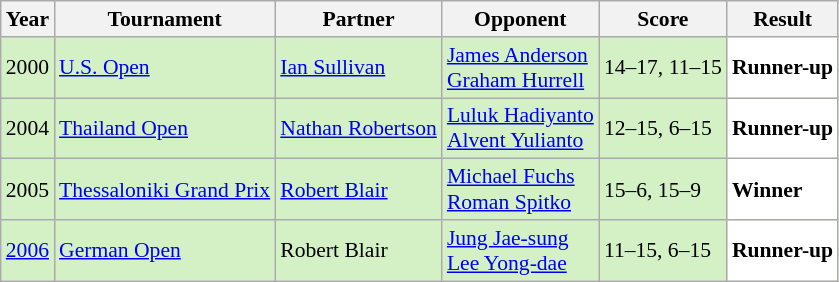<table class="sortable wikitable" style="font-size: 90%;">
<tr>
<th>Year</th>
<th>Tournament</th>
<th>Partner</th>
<th>Opponent</th>
<th>Score</th>
<th>Result</th>
</tr>
<tr style="background:#D4F1C5">
<td align="center">2000</td>
<td align="left"><a href='#'>U.S. Open</a></td>
<td align="left"> <a href='#'>Ian Sullivan</a></td>
<td align="left"> <a href='#'>James Anderson</a> <br>  <a href='#'>Graham Hurrell</a></td>
<td align="left">14–17, 11–15</td>
<td style="text-align:left; background:white"> <strong>Runner-up</strong></td>
</tr>
<tr style="background:#D4F1C5">
<td align="center">2004</td>
<td align="left"><a href='#'>Thailand Open</a></td>
<td align="left"> <a href='#'>Nathan Robertson</a></td>
<td align="left"> <a href='#'>Luluk Hadiyanto</a> <br>  <a href='#'>Alvent Yulianto</a></td>
<td align="left">12–15, 6–15</td>
<td style="text-align:left; background:white"> <strong>Runner-up</strong></td>
</tr>
<tr style="background:#D4F1C5">
<td align="center">2005</td>
<td align="left"><a href='#'>Thessaloniki Grand Prix</a></td>
<td align="left"> <a href='#'>Robert Blair</a></td>
<td align="left"> <a href='#'>Michael Fuchs</a> <br>  <a href='#'>Roman Spitko</a></td>
<td align="left">15–6, 15–9</td>
<td style="text-align:left; background:white"> <strong>Winner</strong></td>
</tr>
<tr style="background:#D4F1C5">
<td align="center"><a href='#'>2006</a></td>
<td align="left"><a href='#'>German Open</a></td>
<td align="left"> Robert Blair</td>
<td align="left"> <a href='#'>Jung Jae-sung</a> <br>  <a href='#'>Lee Yong-dae</a></td>
<td align="left">11–15, 6–15</td>
<td style="text-align:left; background:white"> <strong>Runner-up</strong></td>
</tr>
</table>
